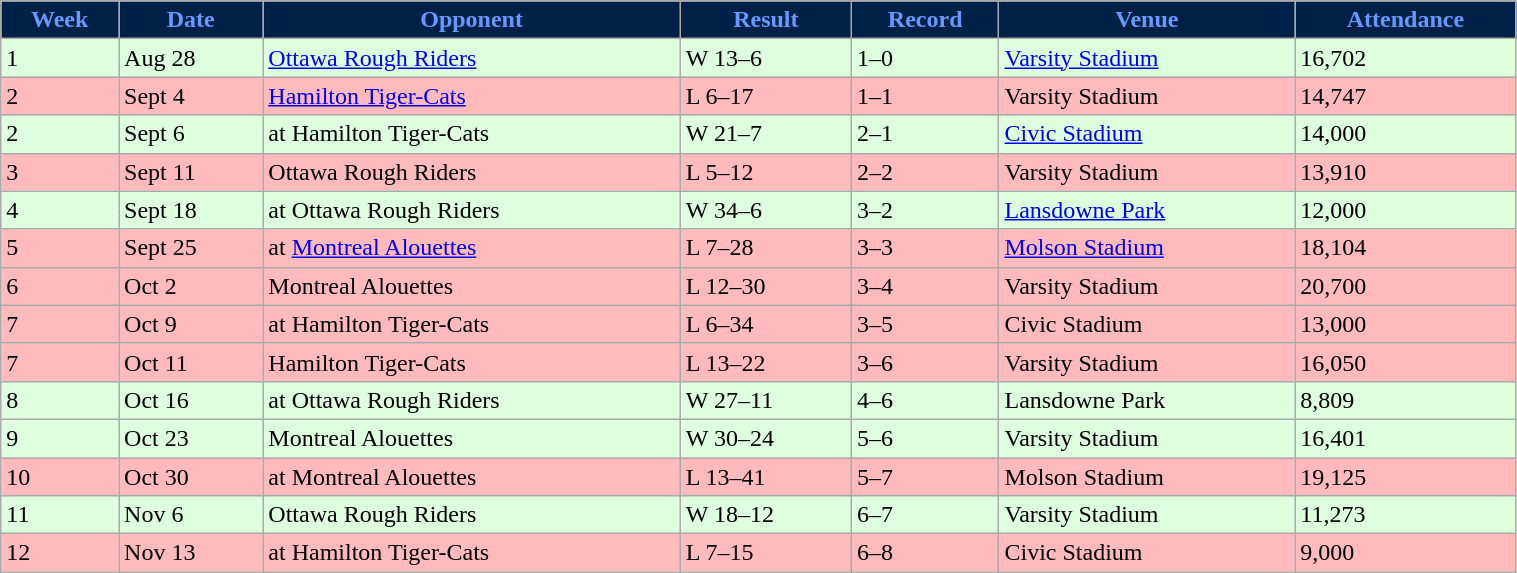<table class="wikitable" width="80%">
<tr align="center"  style="background:#002147;color:#6699FF;">
<td><strong>Week</strong></td>
<td><strong>Date</strong></td>
<td><strong>Opponent</strong></td>
<td><strong>Result</strong></td>
<td><strong>Record</strong></td>
<td><strong>Venue</strong></td>
<td><strong>Attendance</strong></td>
</tr>
<tr style="background:#ddffdd">
<td>1</td>
<td>Aug 28</td>
<td><a href='#'>Ottawa Rough Riders</a></td>
<td>W 13–6</td>
<td>1–0</td>
<td><a href='#'>Varsity Stadium</a></td>
<td>16,702</td>
</tr>
<tr style="background:#ffbbbb">
<td>2</td>
<td>Sept 4</td>
<td><a href='#'>Hamilton Tiger-Cats</a></td>
<td>L 6–17</td>
<td>1–1</td>
<td>Varsity Stadium</td>
<td>14,747</td>
</tr>
<tr style="background:#ddffdd">
<td>2</td>
<td>Sept 6</td>
<td>at Hamilton Tiger-Cats</td>
<td>W 21–7</td>
<td>2–1</td>
<td><a href='#'>Civic Stadium</a></td>
<td>14,000</td>
</tr>
<tr style="background:#ffbbbb">
<td>3</td>
<td>Sept 11</td>
<td>Ottawa Rough Riders</td>
<td>L 5–12</td>
<td>2–2</td>
<td>Varsity Stadium</td>
<td>13,910</td>
</tr>
<tr style="background:#ddffdd">
<td>4</td>
<td>Sept 18</td>
<td>at Ottawa Rough Riders</td>
<td>W 34–6</td>
<td>3–2</td>
<td><a href='#'>Lansdowne Park</a></td>
<td>12,000</td>
</tr>
<tr style="background:#ffbbbb">
<td>5</td>
<td>Sept 25</td>
<td>at <a href='#'>Montreal Alouettes</a></td>
<td>L 7–28</td>
<td>3–3</td>
<td><a href='#'>Molson Stadium</a></td>
<td>18,104</td>
</tr>
<tr style="background:#ffbbbb">
<td>6</td>
<td>Oct 2</td>
<td>Montreal Alouettes</td>
<td>L 12–30</td>
<td>3–4</td>
<td>Varsity Stadium</td>
<td>20,700</td>
</tr>
<tr style="background:#ffbbbb">
<td>7</td>
<td>Oct 9</td>
<td>at Hamilton Tiger-Cats</td>
<td>L 6–34</td>
<td>3–5</td>
<td>Civic Stadium</td>
<td>13,000</td>
</tr>
<tr style="background:#ffbbbb">
<td>7</td>
<td>Oct 11</td>
<td>Hamilton Tiger-Cats</td>
<td>L 13–22</td>
<td>3–6</td>
<td>Varsity Stadium</td>
<td>16,050</td>
</tr>
<tr style="background:#ddffdd">
<td>8</td>
<td>Oct 16</td>
<td>at Ottawa Rough Riders</td>
<td>W 27–11</td>
<td>4–6</td>
<td>Lansdowne Park</td>
<td>8,809</td>
</tr>
<tr style="background:#ddffdd">
<td>9</td>
<td>Oct 23</td>
<td>Montreal Alouettes</td>
<td>W 30–24</td>
<td>5–6</td>
<td>Varsity Stadium</td>
<td>16,401</td>
</tr>
<tr style="background:#ffbbbb">
<td>10</td>
<td>Oct 30</td>
<td>at Montreal Alouettes</td>
<td>L 13–41</td>
<td>5–7</td>
<td>Molson Stadium</td>
<td>19,125</td>
</tr>
<tr style="background:#ddffdd">
<td>11</td>
<td>Nov 6</td>
<td>Ottawa Rough Riders</td>
<td>W 18–12</td>
<td>6–7</td>
<td>Varsity Stadium</td>
<td>11,273</td>
</tr>
<tr style="background:#ffbbbb">
<td>12</td>
<td>Nov 13</td>
<td>at Hamilton Tiger-Cats</td>
<td>L 7–15</td>
<td>6–8</td>
<td>Civic Stadium</td>
<td>9,000</td>
</tr>
</table>
